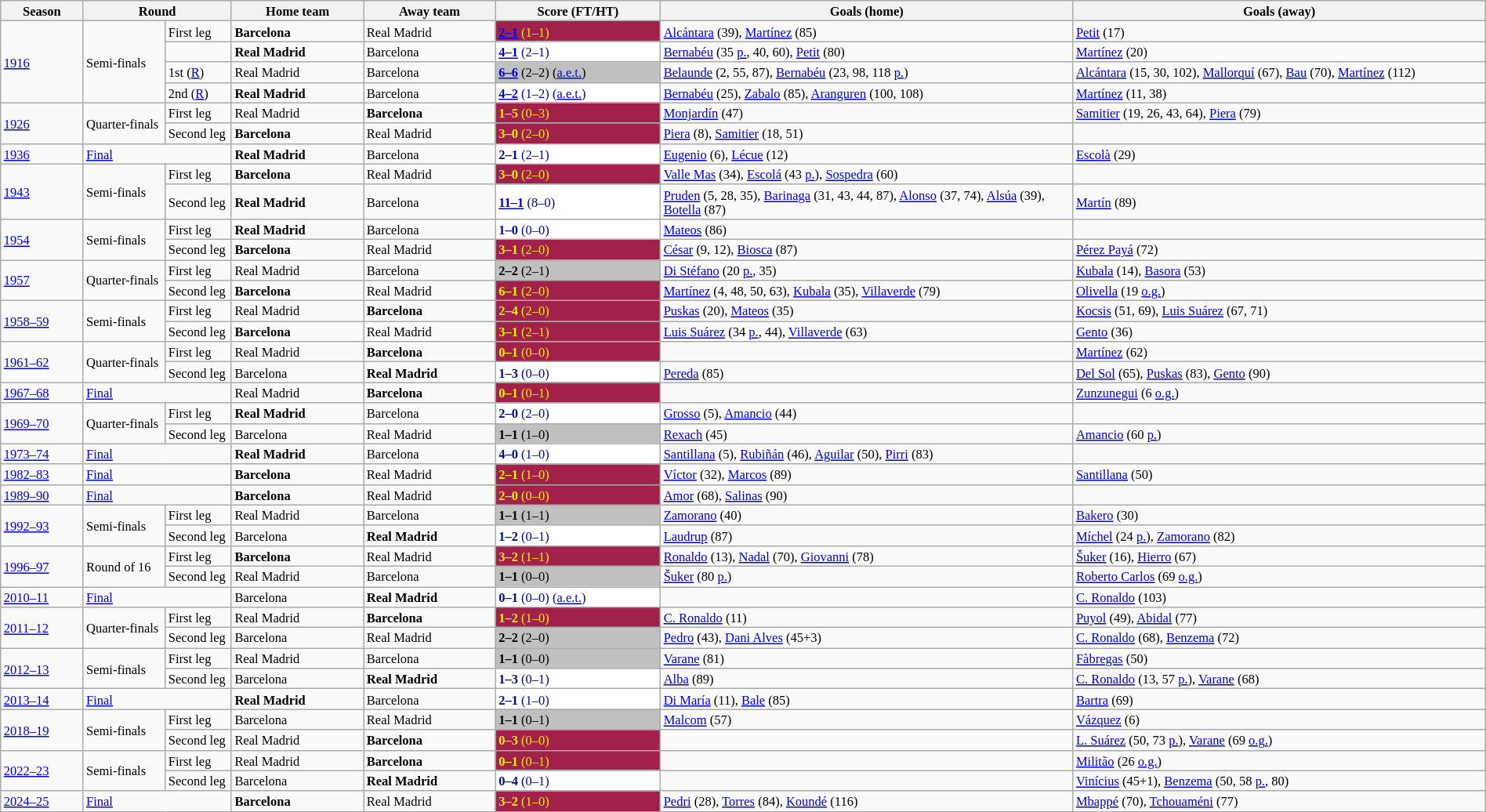<table class="wikitable" style="width:100%; margin:0 left; font-size: 11px">
<tr>
<th width="5%">Season</th>
<th colspan="2" style="width:9%;">Round</th>
<th width="8%">Home team</th>
<th width="8%">Away team</th>
<th style="width:10%;">Score (FT/HT)</th>
<th style="width:25%;">Goals (home)</th>
<th style="width:25%;">Goals (away)</th>
</tr>
<tr>
<td rowspan="4"><a href='#'>1916</a></td>
<td rowspan="4">Semi-finals</td>
<td>First leg</td>
<td><strong>Barcelona</strong></td>
<td>Real Madrid</td>
<td style="color:#fff000; background:#A2214B"><strong><a href='#'>2–1</a></strong> (1–1)</td>
<td><a href='#'>Alcántara</a> (39), <a href='#'>Martínez</a> (85)</td>
<td><a href='#'>Petit</a> (17)</td>
</tr>
<tr>
<td></td>
<td><strong>Real Madrid</strong></td>
<td>Barcelona</td>
<td style="color:#000c99; background:#fff;"><strong><a href='#'>4–1</a></strong> (2–1)</td>
<td><a href='#'>Bernabéu</a> (35 <a href='#'>p.</a>, 40, 60), <a href='#'>Petit</a> (80)</td>
<td><a href='#'>Martínez</a> (20)</td>
</tr>
<tr>
<td>1st (<a href='#'>R</a>)</td>
<td>Real Madrid</td>
<td>Barcelona</td>
<td style="background:silver;"><strong><a href='#'>6–6</a></strong> (2–2) (<a href='#'>a.e.t.</a>)</td>
<td><a href='#'>Belaunde</a> (2, 55, 87), <a href='#'>Bernabéu</a> (23, 98, 118 <a href='#'>p.</a>)</td>
<td><a href='#'>Alcántara</a> (15, 30, 102), <a href='#'>Mallorquí</a> (67), <a href='#'>Bau</a> (70), <a href='#'>Martínez</a> (112)</td>
</tr>
<tr>
<td>2nd (<a href='#'>R</a>)</td>
<td><strong>Real Madrid</strong></td>
<td>Barcelona</td>
<td style="color:#000c99; background:#fff;"><strong><a href='#'>4–2</a></strong> (1–2) (<a href='#'>a.e.t.</a>)</td>
<td><a href='#'>Bernabéu</a> (25), <a href='#'>Zabalo</a> (85), <a href='#'>Aranguren</a> (100, 108)</td>
<td><a href='#'>Martínez</a> (11, 38)</td>
</tr>
<tr>
<td rowspan="2"><a href='#'>1926</a></td>
<td rowspan="2">Quarter-finals</td>
<td>First leg</td>
<td>Real Madrid</td>
<td><strong>Barcelona</strong></td>
<td style="color:#fff000; background:#A2214B"><strong>1–5</strong> (0–3)</td>
<td><a href='#'>Monjardín</a> (47)</td>
<td><a href='#'>Samitier</a> (19, 26, 43, 64), <a href='#'>Piera</a> (79)</td>
</tr>
<tr>
<td>Second leg</td>
<td><strong>Barcelona</strong></td>
<td>Real Madrid</td>
<td style="color:#fff000; background:#A2214B"><strong>3–0</strong> (2–0)</td>
<td><a href='#'>Piera</a> (8), <a href='#'>Samitier</a> (18, 51)</td>
<td></td>
</tr>
<tr>
<td><a href='#'>1936</a></td>
<td colspan="2"><a href='#'>Final</a></td>
<td><strong>Real Madrid</strong></td>
<td>Barcelona</td>
<td style="color:#000c99; background:#fff;"><strong>2–1</strong> (2–1)</td>
<td><a href='#'>Eugenio</a> (6), <a href='#'>Lécue</a> (12)</td>
<td><a href='#'>Escolà</a> (29)</td>
</tr>
<tr>
<td rowspan="2"><a href='#'>1943</a></td>
<td rowspan="2">Semi-finals</td>
<td>First leg</td>
<td><strong>Barcelona</strong></td>
<td>Real Madrid</td>
<td style="color:#fff000; background:#A2214B"><strong>3–0</strong> (2–0)</td>
<td><a href='#'>Valle Mas</a> (34), <a href='#'>Escolá</a> (43 <a href='#'>p.</a>), <a href='#'>Sospedra</a> (60)</td>
<td></td>
</tr>
<tr>
<td>Second leg</td>
<td><strong>Real Madrid</strong></td>
<td>Barcelona</td>
<td style="color:#000c99; background:#fff;"><strong><a href='#'>11–1</a></strong> (8–0)</td>
<td><a href='#'>Pruden</a> (5, 28, 35), <a href='#'>Barinaga</a> (31, 43, 44, 87), <a href='#'>Alonso</a> (37, 74), <a href='#'>Alsúa</a> (39), <a href='#'>Botella</a> (87)</td>
<td><a href='#'>Martín</a> (89)</td>
</tr>
<tr>
<td rowspan="2"><a href='#'>1954</a></td>
<td rowspan="2">Semi-finals</td>
<td>First leg</td>
<td><strong>Real Madrid</strong></td>
<td>Barcelona</td>
<td style="color:#000c99; background:#fff;"><strong>1–0</strong> (0–0)</td>
<td><a href='#'>Mateos</a> (86)</td>
<td></td>
</tr>
<tr>
<td>Second leg</td>
<td><strong>Barcelona</strong></td>
<td>Real Madrid</td>
<td style="color:#fff000; background:#A2214B"><strong>3–1</strong> (2–0)</td>
<td><a href='#'>César</a> (9, 12), <a href='#'>Biosca</a> (87)</td>
<td><a href='#'>Pérez Payá</a> (72)</td>
</tr>
<tr>
<td rowspan="2"><a href='#'>1957</a></td>
<td rowspan="2">Quarter-finals</td>
<td>First leg</td>
<td>Real Madrid</td>
<td>Barcelona</td>
<td style="background:silver;"><strong>2–2</strong> (2–1)</td>
<td><a href='#'>Di Stéfano</a> (20 <a href='#'>p.</a>, 35)</td>
<td><a href='#'>Kubala</a> (14), <a href='#'>Basora</a> (53)</td>
</tr>
<tr>
<td>Second leg</td>
<td><strong>Barcelona</strong></td>
<td>Real Madrid</td>
<td style="color:#fff000; background:#A2214B"><strong>6–1</strong> (2–0)</td>
<td><a href='#'>Martínez</a> (4, 48, 50, 63), <a href='#'>Kubala</a> (35), <a href='#'>Villaverde</a> (79)</td>
<td><a href='#'>Olivella</a> (19 <a href='#'>o.g.</a>)</td>
</tr>
<tr>
<td rowspan="2"><a href='#'>1958–59</a></td>
<td rowspan="2">Semi-finals</td>
<td>First leg</td>
<td>Real Madrid</td>
<td><strong>Barcelona</strong></td>
<td style="color:#fff000; background:#A2214B"><strong>2–4</strong> (2–0)</td>
<td><a href='#'>Puskas</a> (20), <a href='#'>Mateos</a> (35)</td>
<td><a href='#'>Kocsis</a> (51, 69), <a href='#'>Luis Suárez</a> (67, 71)</td>
</tr>
<tr>
<td>Second leg</td>
<td><strong>Barcelona</strong></td>
<td>Real Madrid</td>
<td style="color:#fff000; background:#A2214B"><strong>3–1</strong> (2–1)</td>
<td><a href='#'>Luis Suárez</a> (34 <a href='#'>p.</a>, 44), <a href='#'>Villaverde</a> (63)</td>
<td><a href='#'>Gento</a> (36)</td>
</tr>
<tr>
<td rowspan="2"><a href='#'>1961–62</a></td>
<td rowspan="2">Quarter-finals</td>
<td>First leg</td>
<td>Real Madrid</td>
<td><strong>Barcelona</strong></td>
<td style="color:#fff000; background:#A2214B"><strong>0–1</strong> (0–0)</td>
<td></td>
<td><a href='#'>Martínez</a> (62)</td>
</tr>
<tr>
<td>Second leg</td>
<td>Barcelona</td>
<td><strong>Real Madrid</strong></td>
<td style="color:#000c99; background:#fff;"><strong>1–3</strong> (0–0)</td>
<td><a href='#'>Pereda</a> (85)</td>
<td><a href='#'>Del Sol</a> (65), <a href='#'>Puskas</a> (83), <a href='#'>Gento</a> (90)</td>
</tr>
<tr>
<td><a href='#'>1967–68</a></td>
<td colspan="2"><a href='#'>Final</a></td>
<td>Real Madrid</td>
<td><strong>Barcelona</strong></td>
<td style="color:#fff000; background:#A2214B"><strong>0–1</strong> (0–1)</td>
<td></td>
<td><a href='#'>Zunzunegui</a> (6 <a href='#'>o.g.</a>)</td>
</tr>
<tr>
<td rowspan="2"><a href='#'>1969–70</a></td>
<td rowspan="2">Quarter-finals</td>
<td>First leg</td>
<td><strong>Real Madrid</strong></td>
<td>Barcelona</td>
<td style="color:#000c99; background:#fff;"><strong>2–0</strong> (2–0)</td>
<td><a href='#'>Grosso</a> (5), <a href='#'>Amancio</a> (44)</td>
<td></td>
</tr>
<tr>
<td>Second leg</td>
<td>Barcelona</td>
<td>Real Madrid</td>
<td style="background:silver;"><strong>1–1</strong> (1–0)</td>
<td><a href='#'>Rexach</a> (45)</td>
<td><a href='#'>Amancio</a> (60 <a href='#'>p.</a>)</td>
</tr>
<tr>
<td><a href='#'>1973–74</a></td>
<td colspan="2"><a href='#'>Final</a></td>
<td><strong>Real Madrid</strong></td>
<td>Barcelona</td>
<td style="color:#000c99; background:#fff;"><strong>4–0</strong> (1–0)</td>
<td><a href='#'>Santillana</a> (5), <a href='#'>Rubiñán</a> (46), <a href='#'>Aguilar</a> (50), <a href='#'>Pirri</a> (83)</td>
<td></td>
</tr>
<tr>
<td><a href='#'>1982–83</a></td>
<td colspan="2"><a href='#'>Final</a></td>
<td><strong>Barcelona</strong></td>
<td>Real Madrid</td>
<td style="color:#fff000; background:#A2214B"><strong>2–1</strong> (1–0)</td>
<td><a href='#'>Víctor</a> (32), <a href='#'>Marcos</a> (89)</td>
<td><a href='#'>Santillana</a> (50)</td>
</tr>
<tr>
<td><a href='#'>1989–90</a></td>
<td colspan="2"><a href='#'>Final</a></td>
<td><strong>Barcelona</strong></td>
<td>Real Madrid</td>
<td style="color:#fff000; background:#A2214B"><strong>2–0</strong> (0–0)</td>
<td><a href='#'>Amor</a> (68), <a href='#'>Salinas</a> (90)</td>
<td></td>
</tr>
<tr>
<td rowspan="2"><a href='#'>1992–93</a></td>
<td rowspan="2">Semi-finals</td>
<td>First leg</td>
<td>Real Madrid</td>
<td>Barcelona</td>
<td style="background:silver;"><strong>1–1</strong> (1–1)</td>
<td><a href='#'>Zamorano</a> (40)</td>
<td><a href='#'>Bakero</a> (30)</td>
</tr>
<tr>
<td>Second leg</td>
<td>Barcelona</td>
<td><strong>Real Madrid</strong></td>
<td style="color:#000c99; background:#fff;"><strong>1–2</strong> (0–1)</td>
<td><a href='#'>Laudrup</a> (87)</td>
<td><a href='#'>Míchel</a> (24 <a href='#'>p.</a>), <a href='#'>Zamorano</a> (82)</td>
</tr>
<tr>
<td rowspan="2"><a href='#'>1996–97</a></td>
<td rowspan="2">Round of 16</td>
<td>First leg</td>
<td><strong>Barcelona</strong></td>
<td>Real Madrid</td>
<td style="color:#fff000; background:#A2214B"><strong>3–2</strong> (1–1)</td>
<td><a href='#'>Ronaldo</a> (13), <a href='#'>Nadal</a> (70), <a href='#'>Giovanni</a> (78)</td>
<td><a href='#'>Šuker</a> (16), <a href='#'>Hierro</a> (67)</td>
</tr>
<tr>
<td>Second leg</td>
<td>Real Madrid</td>
<td>Barcelona</td>
<td style="background:silver;"><strong>1–1</strong> (0–0)</td>
<td><a href='#'>Šuker</a> (80 <a href='#'>p.</a>)</td>
<td><a href='#'>Roberto Carlos</a> (69 <a href='#'>o.g.</a>)</td>
</tr>
<tr>
<td><a href='#'>2010–11</a></td>
<td colspan="2"><a href='#'>Final</a></td>
<td>Barcelona</td>
<td><strong>Real Madrid</strong></td>
<td style="color:#000c99; background:#fff;"><strong>0–1</strong> (0–0) (<a href='#'>a.e.t.</a>)</td>
<td></td>
<td><a href='#'>C. Ronaldo</a> (103)</td>
</tr>
<tr>
<td rowspan="2"><a href='#'>2011–12</a></td>
<td rowspan="2">Quarter-finals</td>
<td>First leg</td>
<td>Real Madrid</td>
<td><strong>Barcelona</strong></td>
<td style="color:#fff000; background:#A2214B"><strong>1–2</strong> (1–0)</td>
<td><a href='#'>C. Ronaldo</a> (11)</td>
<td><a href='#'>Puyol</a> (49), <a href='#'>Abidal</a> (77)</td>
</tr>
<tr>
<td>Second leg</td>
<td>Barcelona</td>
<td>Real Madrid</td>
<td style="background:silver;"><strong>2–2</strong> (2–0)</td>
<td><a href='#'>Pedro</a> (43), <a href='#'>Dani Alves</a> (45+3)</td>
<td><a href='#'>C. Ronaldo</a> (68), <a href='#'>Benzema</a> (72)</td>
</tr>
<tr>
<td rowspan="2"><a href='#'>2012–13</a></td>
<td rowspan="2">Semi-finals</td>
<td>First leg</td>
<td>Real Madrid</td>
<td>Barcelona</td>
<td style="background:silver;"><strong>1–1</strong> (0–0)</td>
<td><a href='#'>Varane</a> (81)</td>
<td><a href='#'>Fàbregas</a> (50)</td>
</tr>
<tr>
<td>Second leg</td>
<td>Barcelona</td>
<td><strong>Real Madrid</strong></td>
<td style="color:#000c99; background:#fff;"><strong>1–3</strong> (0–1)</td>
<td><a href='#'>Alba</a> (89)</td>
<td><a href='#'>C. Ronaldo</a> (13, 57 <a href='#'>p.</a>), <a href='#'>Varane</a> (68)</td>
</tr>
<tr>
<td><a href='#'>2013–14</a></td>
<td colspan="2"><a href='#'>Final</a></td>
<td><strong>Real Madrid</strong></td>
<td>Barcelona</td>
<td style="color:#000c99; background:#fff;"><strong>2–1</strong> (1–0)</td>
<td><a href='#'>Di María</a> (11), <a href='#'>Bale</a> (85)</td>
<td><a href='#'>Bartra</a> (69)</td>
</tr>
<tr>
<td rowspan="2"><a href='#'>2018–19</a></td>
<td rowspan="2">Semi-finals</td>
<td>First leg</td>
<td>Barcelona</td>
<td>Real Madrid</td>
<td style="background:silver;"><strong>1–1</strong> (0–1)</td>
<td><a href='#'>Malcom</a> (57)</td>
<td><a href='#'>Vázquez</a> (6)</td>
</tr>
<tr>
<td>Second leg</td>
<td>Real Madrid</td>
<td><strong>Barcelona</strong></td>
<td style="color:#fff000; background:#A2214B"><strong>0–3</strong> (0–0)</td>
<td></td>
<td><a href='#'>L. Suárez</a> (50, 73 <a href='#'>p.</a>), <a href='#'>Varane</a> (69 <a href='#'>o.g.</a>)</td>
</tr>
<tr>
<td rowspan="2"><a href='#'>2022–23</a></td>
<td rowspan="2">Semi-finals</td>
<td>First leg</td>
<td>Real Madrid</td>
<td><strong>Barcelona</strong></td>
<td style="color:#fff000; background:#A2214B"><strong>0–1</strong> (0–1)</td>
<td></td>
<td><a href='#'>Militão</a> (26 <a href='#'>o.g.</a>)</td>
</tr>
<tr>
<td>Second leg</td>
<td>Barcelona</td>
<td><strong>Real Madrid</strong></td>
<td style="color:#000c99; background:#fff;"><strong>0–4</strong> (0–1)</td>
<td></td>
<td><a href='#'>Vinícius</a> (45+1), <a href='#'>Benzema</a> (50, 58 <a href='#'>p.</a>, 80)</td>
</tr>
<tr>
<td><a href='#'>2024–25</a></td>
<td colspan="2"><a href='#'>Final</a></td>
<td><strong>Barcelona</strong></td>
<td>Real Madrid</td>
<td style="color:#fff000; background:#A2214B"><strong>3–2</strong> (1–0) </td>
<td><a href='#'>Pedri</a> (28), <a href='#'>Torres</a> (84), <a href='#'>Koundé</a> (116)</td>
<td><a href='#'>Mbappé</a> (70), <a href='#'>Tchouaméni</a> (77)</td>
</tr>
</table>
